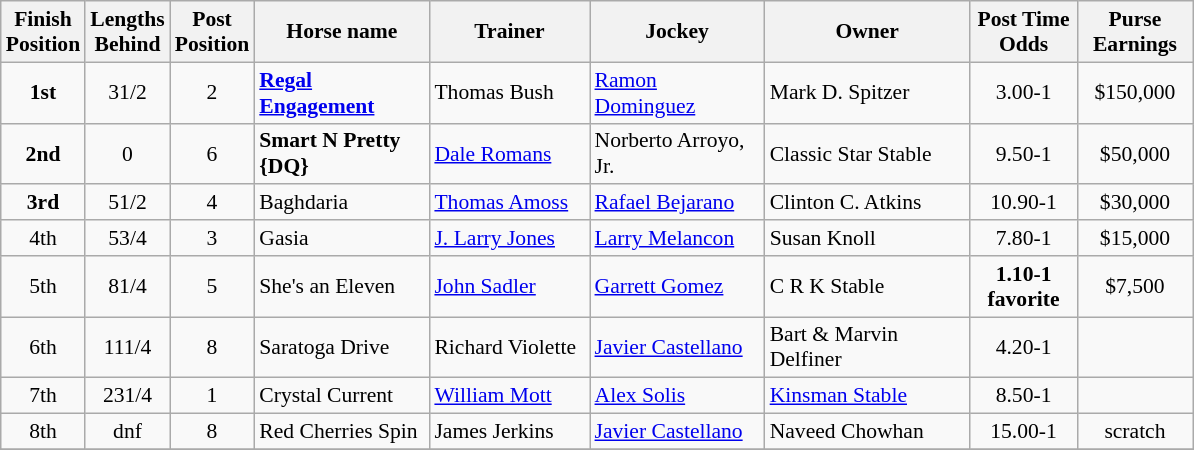<table class="wikitable sortable" | border="2" cellpadding="1" style="border-collapse: collapse; font-size:90%">
<tr>
<th width="45px">Finish <br> Position</th>
<th width="45px">Lengths <br> Behind</th>
<th width="40px">Post <br> Position</th>
<th width="110px">Horse name</th>
<th width="100px">Trainer</th>
<th width="110px">Jockey</th>
<th width="130px">Owner</th>
<th width="65px">Post Time <br> Odds</th>
<th width="70px">Purse <br> Earnings</th>
</tr>
<tr>
<td align=center><strong>1<span>st</span></strong></td>
<td align=center>3<span>1/2</span></td>
<td align=center>2</td>
<td><strong><a href='#'>Regal Engagement</a></strong></td>
<td>Thomas Bush</td>
<td><a href='#'>Ramon Dominguez</a></td>
<td>Mark D. Spitzer</td>
<td align=center>3.00-1</td>
<td align=center>$150,000</td>
</tr>
<tr>
<td align=center><strong>2<span>nd</span></strong></td>
<td align=center>0</td>
<td align=center>6</td>
<td><strong>Smart N Pretty   {DQ}</strong></td>
<td><a href='#'>Dale Romans</a></td>
<td>Norberto Arroyo, Jr.</td>
<td>Classic Star Stable</td>
<td align=center>9.50-1</td>
<td align=center>$50,000</td>
</tr>
<tr>
<td align=center><strong>3<span>rd</span></strong></td>
<td align=center>5<span>1/2</span></td>
<td align=center>4</td>
<td>Baghdaria</td>
<td><a href='#'>Thomas Amoss</a></td>
<td><a href='#'>Rafael Bejarano</a></td>
<td>Clinton C. Atkins</td>
<td align=center>10.90-1</td>
<td align=center>$30,000</td>
</tr>
<tr>
<td align=center>4<span>th</span></td>
<td align=center>5<span>3/4</span></td>
<td align=center>3</td>
<td>Gasia</td>
<td><a href='#'>J. Larry Jones</a></td>
<td><a href='#'>Larry Melancon</a></td>
<td>Susan Knoll</td>
<td align=center>7.80-1</td>
<td align=center>$15,000</td>
</tr>
<tr>
<td align=center>5<span>th</span></td>
<td align=center>8<span>1/4</span></td>
<td align=center>5</td>
<td>She's an Eleven</td>
<td><a href='#'>John Sadler</a></td>
<td><a href='#'>Garrett Gomez</a></td>
<td>C R K Stable</td>
<td align=center><strong>1.10-1  <br> <span>favorite</span></strong></td>
<td align=center>$7,500</td>
</tr>
<tr>
<td align=center>6<span>th</span></td>
<td align=center>11<span>1/4</span></td>
<td align=center>8</td>
<td>Saratoga Drive</td>
<td>Richard Violette</td>
<td><a href='#'>Javier Castellano</a></td>
<td>Bart & Marvin Delfiner</td>
<td align=center>4.20-1</td>
<td align=center></td>
</tr>
<tr>
<td align=center>7<span>th</span></td>
<td align=center>23<span>1/4</span></td>
<td align=center>1</td>
<td>Crystal Current</td>
<td><a href='#'>William Mott</a></td>
<td><a href='#'>Alex Solis</a></td>
<td><a href='#'>Kinsman Stable</a></td>
<td align=center>8.50-1</td>
<td align=center></td>
</tr>
<tr>
<td align=center>8<span>th</span></td>
<td align=center>dnf</td>
<td align=center>8</td>
<td>Red Cherries Spin</td>
<td>James Jerkins</td>
<td><a href='#'>Javier Castellano</a></td>
<td>Naveed Chowhan</td>
<td align=center>15.00-1</td>
<td align=center>scratch</td>
</tr>
<tr>
</tr>
</table>
